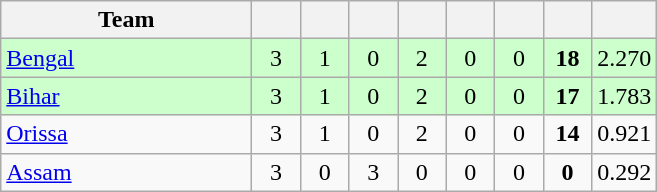<table class="wikitable" style="text-align:center">
<tr>
<th style="width:160px">Team</th>
<th style="width:25px"></th>
<th style="width:25px"></th>
<th style="width:25px"></th>
<th style="width:25px"></th>
<th style="width:25px"></th>
<th style="width:25px"></th>
<th style="width:25px"></th>
<th style="width:25px;"></th>
</tr>
<tr style="background:#cfc;">
<td style="text-align:left"><a href='#'>Bengal</a></td>
<td>3</td>
<td>1</td>
<td>0</td>
<td>2</td>
<td>0</td>
<td>0</td>
<td><strong>18</strong></td>
<td>2.270</td>
</tr>
<tr style="background:#cfc;">
<td style="text-align:left"><a href='#'>Bihar</a></td>
<td>3</td>
<td>1</td>
<td>0</td>
<td>2</td>
<td>0</td>
<td>0</td>
<td><strong>17</strong></td>
<td>1.783</td>
</tr>
<tr>
<td style="text-align:left"><a href='#'>Orissa</a></td>
<td>3</td>
<td>1</td>
<td>0</td>
<td>2</td>
<td>0</td>
<td>0</td>
<td><strong>14</strong></td>
<td>0.921</td>
</tr>
<tr>
<td style="text-align:left"><a href='#'>Assam</a></td>
<td>3</td>
<td>0</td>
<td>3</td>
<td>0</td>
<td>0</td>
<td>0</td>
<td><strong>0</strong></td>
<td>0.292</td>
</tr>
</table>
